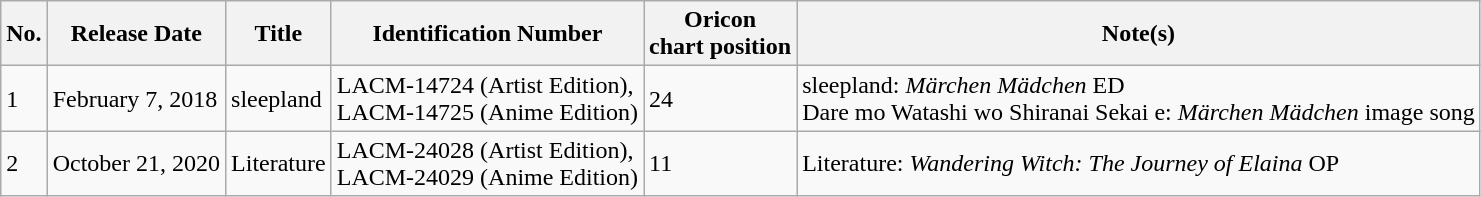<table class="wikitable">
<tr>
<th>No.</th>
<th>Release Date</th>
<th>Title</th>
<th>Identification Number</th>
<th>Oricon <br> chart position</th>
<th>Note(s)</th>
</tr>
<tr>
<td>1</td>
<td>February 7, 2018</td>
<td>sleepland</td>
<td>LACM-14724 (Artist Edition),<br>LACM-14725 (Anime Edition)</td>
<td>24</td>
<td>sleepland: <em>Märchen Mädchen</em> ED<br>Dare mo Watashi wo Shiranai Sekai e: <em>Märchen Mädchen</em> image song</td>
</tr>
<tr>
<td>2</td>
<td>October 21, 2020</td>
<td>Literature</td>
<td>LACM-24028 (Artist Edition),<br>LACM-24029 (Anime Edition)</td>
<td>11</td>
<td>Literature: <em>Wandering Witch: The Journey of Elaina</em> OP</td>
</tr>
</table>
